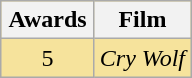<table class="wikitable plainrowheaders" rowspan=2 style="text-align: center; background: #f6e39c">
<tr>
<th scope="col" style="width:55px;">Awards</th>
<th scope="col" style="text-align:center;">Film</th>
</tr>
<tr>
<td>5</td>
<td><em>Cry Wolf</em></td>
</tr>
</table>
